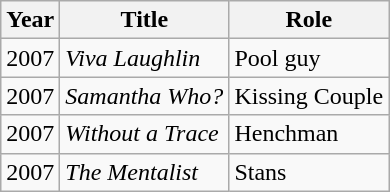<table class="wikitable sortable">
<tr>
<th class="unsortable">Year</th>
<th class="unsortable">Title</th>
<th class="unsortable">Role</th>
</tr>
<tr>
<td>2007</td>
<td><em>Viva Laughlin</em></td>
<td>Pool guy </td>
</tr>
<tr>
<td>2007</td>
<td><em>Samantha Who?</em></td>
<td>Kissing Couple </td>
</tr>
<tr>
<td>2007</td>
<td><em>Without a Trace</em></td>
<td>Henchman </td>
</tr>
<tr>
<td>2007</td>
<td><em>The Mentalist</em></td>
<td>Stans </td>
</tr>
</table>
